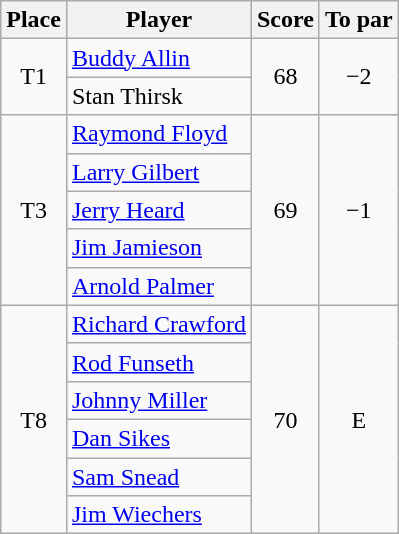<table class=wikitable>
<tr>
<th>Place</th>
<th>Player</th>
<th>Score</th>
<th>To par</th>
</tr>
<tr>
<td rowspan=2 align=center>T1</td>
<td> <a href='#'>Buddy Allin</a></td>
<td rowspan=2 align=center>68</td>
<td rowspan=2 align=center>−2</td>
</tr>
<tr>
<td> Stan Thirsk</td>
</tr>
<tr>
<td rowspan=5 align=center>T3</td>
<td> <a href='#'>Raymond Floyd</a></td>
<td rowspan=5 align=center>69</td>
<td rowspan=5 align=center>−1</td>
</tr>
<tr>
<td> <a href='#'>Larry Gilbert</a></td>
</tr>
<tr>
<td> <a href='#'>Jerry Heard</a></td>
</tr>
<tr>
<td> <a href='#'>Jim Jamieson</a></td>
</tr>
<tr>
<td> <a href='#'>Arnold Palmer</a></td>
</tr>
<tr>
<td rowspan=6 align=center>T8</td>
<td> <a href='#'>Richard Crawford</a></td>
<td rowspan=6 align=center>70</td>
<td rowspan=6 align=center>E</td>
</tr>
<tr>
<td> <a href='#'>Rod Funseth</a></td>
</tr>
<tr>
<td> <a href='#'>Johnny Miller</a></td>
</tr>
<tr>
<td> <a href='#'>Dan Sikes</a></td>
</tr>
<tr>
<td> <a href='#'>Sam Snead</a></td>
</tr>
<tr>
<td> <a href='#'>Jim Wiechers</a></td>
</tr>
</table>
